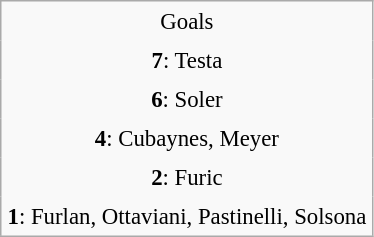<table class= border="2" cellpadding="4" cellspacing="0" style="text-align:center; margin: 1em 1em 1em 0; background: #f9f9f9; border:1px #aaa solid; border-collapse: collapse; font-size: 95%">
<tr>
<td>Goals</td>
</tr>
<tr>
<td><strong>7</strong>: Testa</td>
</tr>
<tr>
<td><strong>6</strong>: Soler</td>
</tr>
<tr>
<td><strong>4</strong>: Cubaynes, Meyer</td>
</tr>
<tr>
<td><strong>2</strong>: Furic</td>
</tr>
<tr>
<td><strong>1</strong>: Furlan, Ottaviani, Pastinelli, Solsona</td>
</tr>
<tr>
</tr>
</table>
